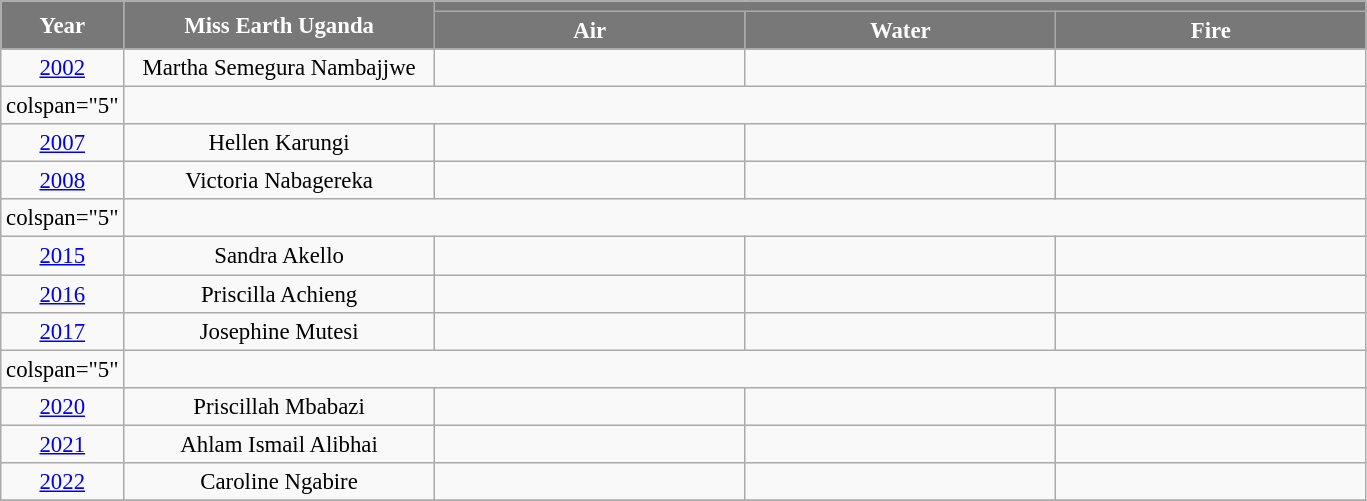<table class="wikitable sortable" style="font-size: 95%; text-align:center">
<tr>
<th rowspan="2" width="60" style="background-color:#787878;color:#FFFFFF;">Year</th>
<th rowspan="2" width="200" style="background-color:#787878;color:#FFFFFF;">Miss Earth Uganda</th>
<th colspan="3" width="60" style="background-color:#787878;color:#FFFFFF;"></th>
</tr>
<tr>
<th width="200" style="background-color:#787878;color:#FFFFFF;">Air</th>
<th width="200" style="background-color:#787878;color:#FFFFFF;">Water</th>
<th width="200" style="background-color:#787878;color:#FFFFFF;">Fire</th>
</tr>
<tr>
<td><a href='#'>2002</a></td>
<td>Martha Semegura Nambajjwe</td>
<td></td>
<td></td>
<td></td>
</tr>
<tr>
<td>colspan="5" </td>
</tr>
<tr>
<td><a href='#'>2007</a></td>
<td>Hellen Karungi</td>
<td></td>
<td></td>
<td></td>
</tr>
<tr>
<td><a href='#'>2008</a></td>
<td>Victoria Nabagereka</td>
<td></td>
<td></td>
<td></td>
</tr>
<tr>
<td>colspan="5" </td>
</tr>
<tr>
<td><a href='#'>2015</a></td>
<td>Sandra Akello</td>
<td></td>
<td></td>
<td></td>
</tr>
<tr>
<td><a href='#'>2016</a></td>
<td>Priscilla Achieng</td>
<td></td>
<td></td>
<td></td>
</tr>
<tr>
<td><a href='#'>2017</a></td>
<td>Josephine Mutesi</td>
<td></td>
<td></td>
<td></td>
</tr>
<tr>
<td>colspan="5" </td>
</tr>
<tr>
<td><a href='#'>2020</a></td>
<td>Priscillah Mbabazi</td>
<td></td>
<td></td>
<td></td>
</tr>
<tr>
<td><a href='#'>2021</a></td>
<td>Ahlam Ismail Alibhai</td>
<td></td>
<td></td>
<td></td>
</tr>
<tr>
<td><a href='#'>2022</a></td>
<td>Caroline Ngabire</td>
<td></td>
<td></td>
<td></td>
</tr>
<tr>
</tr>
</table>
